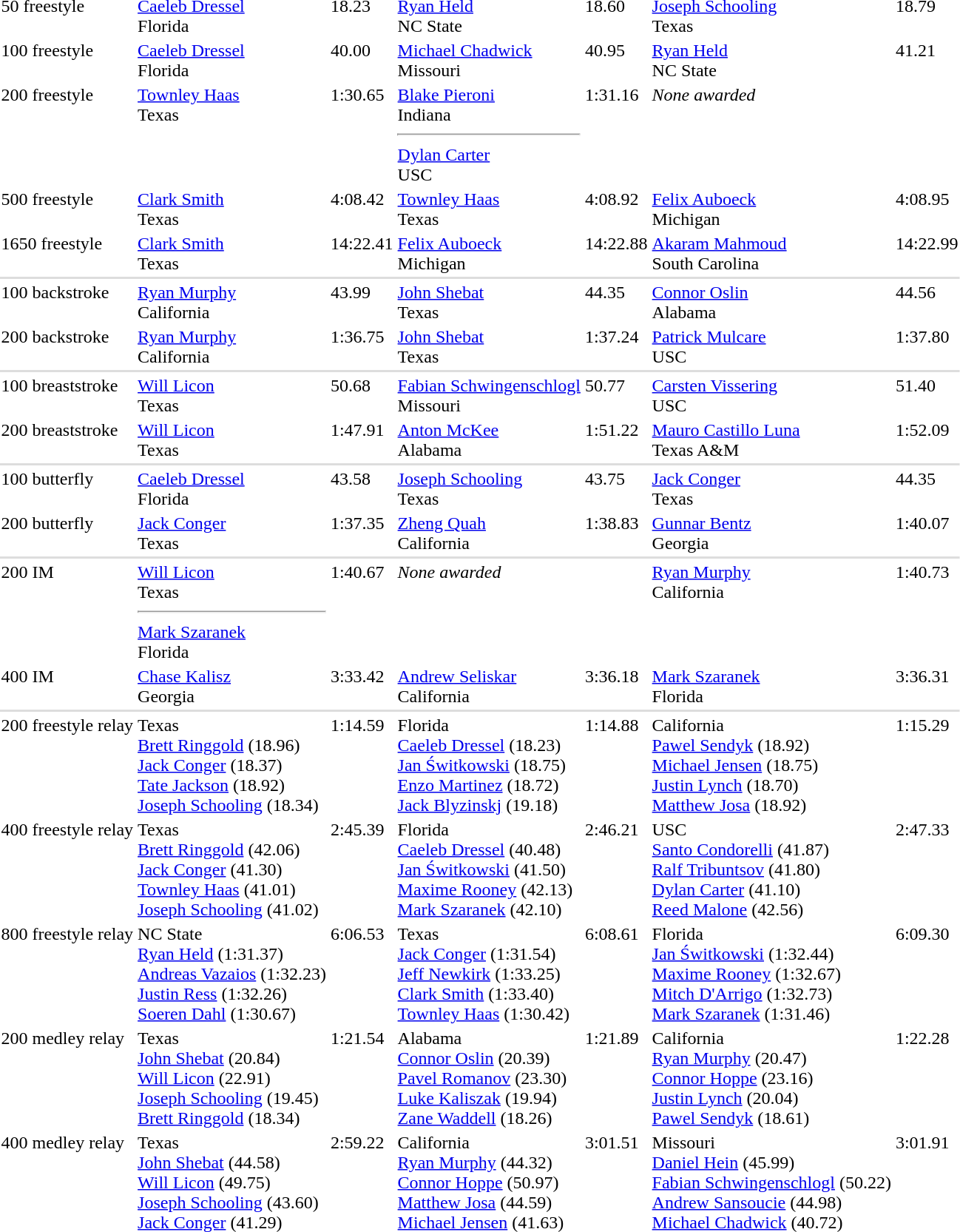<table>
<tr valign="top">
<td>50 freestyle</td>
<td><a href='#'>Caeleb Dressel</a> <br> Florida</td>
<td>18.23</td>
<td><a href='#'>Ryan Held</a><br> NC State</td>
<td>18.60</td>
<td><a href='#'>Joseph Schooling</a> <br> Texas</td>
<td>18.79</td>
</tr>
<tr valign="top">
<td>100 freestyle</td>
<td><a href='#'>Caeleb Dressel</a> <br> Florida</td>
<td>40.00</td>
<td><a href='#'>Michael Chadwick</a> <br> Missouri</td>
<td>40.95</td>
<td><a href='#'>Ryan Held</a><br> NC State</td>
<td>41.21</td>
</tr>
<tr valign="top">
<td>200 freestyle</td>
<td><a href='#'>Townley Haas</a><br> Texas</td>
<td>1:30.65</td>
<td><a href='#'>Blake Pieroni</a><br> Indiana<hr> <a href='#'>Dylan Carter</a><br> USC</td>
<td>1:31.16</td>
<td colspan=2><em>None awarded</em></td>
</tr>
<tr valign="top">
<td>500 freestyle</td>
<td><a href='#'>Clark Smith</a><br> Texas</td>
<td>4:08.42</td>
<td><a href='#'>Townley Haas</a><br> Texas</td>
<td>4:08.92</td>
<td><a href='#'>Felix Auboeck</a> <br> Michigan</td>
<td>4:08.95</td>
</tr>
<tr valign="top">
<td>1650 freestyle</td>
<td><a href='#'>Clark Smith</a><br> Texas</td>
<td>14:22.41</td>
<td><a href='#'>Felix Auboeck</a> <br> Michigan</td>
<td>14:22.88</td>
<td><a href='#'>Akaram Mahmoud</a><br> South Carolina</td>
<td>14:22.99</td>
</tr>
<tr bgcolor=#DDDDDD>
<td colspan=10></td>
</tr>
<tr valign="top">
<td>100 backstroke</td>
<td><a href='#'>Ryan Murphy</a><br> California</td>
<td>43.99</td>
<td><a href='#'>John Shebat</a><br> Texas</td>
<td>44.35</td>
<td><a href='#'>Connor Oslin</a><br> Alabama</td>
<td>44.56</td>
</tr>
<tr valign="top">
<td>200 backstroke</td>
<td><a href='#'>Ryan Murphy</a><br> California</td>
<td>1:36.75</td>
<td><a href='#'>John Shebat</a><br> Texas</td>
<td>1:37.24</td>
<td><a href='#'>Patrick Mulcare</a><br> USC</td>
<td>1:37.80</td>
</tr>
<tr bgcolor=#DDDDDD>
<td colspan=10></td>
</tr>
<tr valign="top">
<td>100 breaststroke</td>
<td><a href='#'>Will Licon</a><br> Texas</td>
<td>50.68</td>
<td><a href='#'>Fabian Schwingenschlogl</a><br> Missouri</td>
<td>50.77</td>
<td><a href='#'>Carsten Vissering</a><br> USC</td>
<td>51.40</td>
</tr>
<tr valign="top">
<td>200 breaststroke</td>
<td><a href='#'>Will Licon</a><br> Texas</td>
<td>1:47.91</td>
<td><a href='#'>Anton McKee</a><br> Alabama</td>
<td>1:51.22</td>
<td><a href='#'>Mauro Castillo Luna</a><br> Texas A&M</td>
<td>1:52.09</td>
</tr>
<tr bgcolor=#DDDDDD>
<td colspan=10></td>
</tr>
<tr valign="top">
<td>100 butterfly</td>
<td><a href='#'>Caeleb Dressel</a><br> Florida</td>
<td>43.58</td>
<td><a href='#'>Joseph Schooling</a><br> Texas</td>
<td>43.75</td>
<td><a href='#'>Jack Conger</a><br> Texas</td>
<td>44.35</td>
</tr>
<tr valign="top">
<td>200 butterfly</td>
<td><a href='#'>Jack Conger</a><br> Texas</td>
<td>1:37.35</td>
<td><a href='#'>Zheng Quah</a><br> California</td>
<td>1:38.83</td>
<td><a href='#'>Gunnar Bentz</a><br> Georgia</td>
<td>1:40.07</td>
</tr>
<tr bgcolor=#DDDDDD>
<td colspan=10></td>
</tr>
<tr valign="top">
<td>200 IM</td>
<td><a href='#'>Will Licon</a><br> Texas<hr> <a href='#'>Mark Szaranek</a><br> Florida</td>
<td>1:40.67</td>
<td colspan=2><em>None awarded</em></td>
<td><a href='#'>Ryan Murphy</a><br> California</td>
<td>1:40.73</td>
</tr>
<tr valign="top">
<td>400 IM</td>
<td><a href='#'>Chase Kalisz</a> <br> Georgia</td>
<td>3:33.42</td>
<td><a href='#'>Andrew Seliskar</a> <br> California</td>
<td>3:36.18</td>
<td><a href='#'>Mark Szaranek</a><br> Florida</td>
<td>3:36.31</td>
</tr>
<tr bgcolor=#DDDDDD>
<td colspan=10></td>
</tr>
<tr valign="top">
<td>200 freestyle relay</td>
<td>Texas<br><a href='#'>Brett Ringgold</a> (18.96)<br><a href='#'>Jack Conger</a> (18.37)<br><a href='#'>Tate Jackson</a> (18.92)<br><a href='#'>Joseph Schooling</a> (18.34)</td>
<td>1:14.59</td>
<td>Florida<br><a href='#'>Caeleb Dressel</a> (18.23)<br><a href='#'>Jan Świtkowski</a> (18.75)<br><a href='#'>Enzo Martinez</a> (18.72)<br><a href='#'>Jack Blyzinskj</a> (19.18)</td>
<td>1:14.88</td>
<td>California<br><a href='#'>Pawel Sendyk</a> (18.92)<br><a href='#'>Michael Jensen</a> (18.75)<br><a href='#'>Justin Lynch</a> (18.70)<br><a href='#'>Matthew Josa</a> (18.92)</td>
<td>1:15.29</td>
</tr>
<tr valign="top">
<td>400 freestyle relay</td>
<td>Texas<br><a href='#'>Brett Ringgold</a> (42.06)<br><a href='#'>Jack Conger</a> (41.30)<br><a href='#'>Townley Haas</a> (41.01)<br><a href='#'>Joseph Schooling</a> (41.02)</td>
<td>2:45.39</td>
<td>Florida<br><a href='#'>Caeleb Dressel</a> (40.48)<br><a href='#'>Jan Świtkowski</a> (41.50)<br><a href='#'>Maxime Rooney</a> (42.13)<br><a href='#'>Mark Szaranek</a> (42.10)</td>
<td>2:46.21</td>
<td>USC<br><a href='#'>Santo Condorelli</a> (41.87)<br><a href='#'>Ralf Tribuntsov</a> (41.80)<br><a href='#'>Dylan Carter</a> (41.10)<br><a href='#'>Reed Malone</a> (42.56)</td>
<td>2:47.33</td>
</tr>
<tr valign="top">
<td>800 freestyle relay</td>
<td>NC State<br><a href='#'>Ryan Held</a> (1:31.37)<br><a href='#'>Andreas Vazaios</a> (1:32.23)<br><a href='#'>Justin Ress</a> (1:32.26)<br><a href='#'>Soeren Dahl</a> (1:30.67)</td>
<td>6:06.53</td>
<td>Texas<br><a href='#'>Jack Conger</a> (1:31.54)<br><a href='#'>Jeff Newkirk</a> (1:33.25)<br><a href='#'>Clark Smith</a> (1:33.40)<br><a href='#'>Townley Haas</a> (1:30.42)</td>
<td>6:08.61</td>
<td>Florida<br><a href='#'>Jan Świtkowski</a> (1:32.44)<br><a href='#'>Maxime Rooney</a> (1:32.67)<br><a href='#'>Mitch D'Arrigo</a> (1:32.73)<br><a href='#'>Mark Szaranek</a> (1:31.46)</td>
<td>6:09.30</td>
</tr>
<tr valign="top">
<td>200 medley relay</td>
<td>Texas<br><a href='#'>John Shebat</a> (20.84)<br><a href='#'>Will Licon</a> (22.91)<br><a href='#'>Joseph Schooling</a> (19.45)<br><a href='#'>Brett Ringgold</a> (18.34)</td>
<td>1:21.54</td>
<td>Alabama<br><a href='#'>Connor Oslin</a> (20.39)<br><a href='#'>Pavel Romanov</a> (23.30)<br><a href='#'>Luke Kaliszak</a> (19.94)<br><a href='#'>Zane Waddell</a> (18.26)</td>
<td>1:21.89</td>
<td>California<br><a href='#'>Ryan Murphy</a> (20.47)<br><a href='#'>Connor Hoppe</a> (23.16)<br><a href='#'>Justin Lynch</a> (20.04)<br><a href='#'>Pawel Sendyk</a> (18.61)</td>
<td>1:22.28</td>
</tr>
<tr valign="top">
<td>400 medley relay</td>
<td>Texas<br><a href='#'>John Shebat</a> (44.58)<br><a href='#'>Will Licon</a> (49.75)<br><a href='#'>Joseph Schooling</a> (43.60)<br><a href='#'>Jack Conger</a> (41.29)</td>
<td>2:59.22</td>
<td>California<br><a href='#'>Ryan Murphy</a> (44.32)<br><a href='#'>Connor Hoppe</a> (50.97)<br><a href='#'>Matthew Josa</a> (44.59)<br><a href='#'>Michael Jensen</a> (41.63)</td>
<td>3:01.51</td>
<td>Missouri<br><a href='#'>Daniel Hein</a> (45.99)<br><a href='#'>Fabian Schwingenschlogl</a> (50.22)<br><a href='#'>Andrew Sansoucie</a> (44.98)<br> <a href='#'>Michael Chadwick</a> (40.72)</td>
<td>3:01.91</td>
</tr>
</table>
